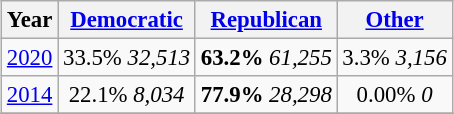<table class="wikitable" style="float:center; margin:1em; font-size:95%;">
<tr>
<th>Year</th>
<th><a href='#'>Democratic</a></th>
<th><a href='#'>Republican</a></th>
<th><a href='#'>Other</a></th>
</tr>
<tr>
<td align="center" ><a href='#'>2020</a></td>
<td align="center" >33.5% <em>32,513</em></td>
<td align="center" ><strong>63.2%</strong> <em>61,255</em></td>
<td align="center" >3.3% <em>3,156</em></td>
</tr>
<tr>
<td align="center" ><a href='#'>2014</a></td>
<td align="center" >22.1% <em>8,034</em></td>
<td align="center" ><strong>77.9%</strong> <em>28,298</em></td>
<td align="center" >0.00% <em>0</em></td>
</tr>
<tr>
</tr>
</table>
